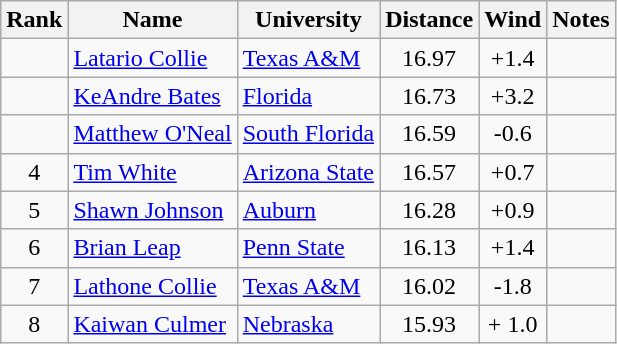<table class="wikitable sortable" style="text-align:center">
<tr>
<th>Rank</th>
<th>Name</th>
<th>University</th>
<th>Distance</th>
<th>Wind</th>
<th>Notes</th>
</tr>
<tr>
<td></td>
<td align=left><a href='#'>Latario Collie</a> </td>
<td align=left><a href='#'>Texas A&M</a></td>
<td>16.97</td>
<td>+1.4</td>
<td></td>
</tr>
<tr>
<td></td>
<td align=left><a href='#'>KeAndre Bates</a></td>
<td align=left><a href='#'>Florida</a></td>
<td>16.73</td>
<td>+3.2</td>
<td></td>
</tr>
<tr>
<td></td>
<td align=left><a href='#'>Matthew O'Neal</a></td>
<td align=left><a href='#'>South Florida</a></td>
<td>16.59</td>
<td>-0.6</td>
<td></td>
</tr>
<tr>
<td>4</td>
<td align=left><a href='#'>Tim White</a></td>
<td align=left><a href='#'>Arizona State</a></td>
<td>16.57</td>
<td>+0.7</td>
<td></td>
</tr>
<tr>
<td>5</td>
<td align=left><a href='#'>Shawn Johnson</a></td>
<td align=left><a href='#'>Auburn</a></td>
<td>16.28</td>
<td>+0.9</td>
<td></td>
</tr>
<tr>
<td>6</td>
<td align=left><a href='#'>Brian Leap</a></td>
<td align=left><a href='#'>Penn State</a></td>
<td>16.13</td>
<td>+1.4</td>
<td></td>
</tr>
<tr>
<td>7</td>
<td align=left><a href='#'>Lathone Collie</a> </td>
<td align=left><a href='#'>Texas A&M</a></td>
<td>16.02</td>
<td>-1.8</td>
<td></td>
</tr>
<tr>
<td>8</td>
<td align=left><a href='#'>Kaiwan Culmer</a></td>
<td align=left><a href='#'>Nebraska</a></td>
<td>15.93</td>
<td>+ 1.0</td>
<td></td>
</tr>
</table>
